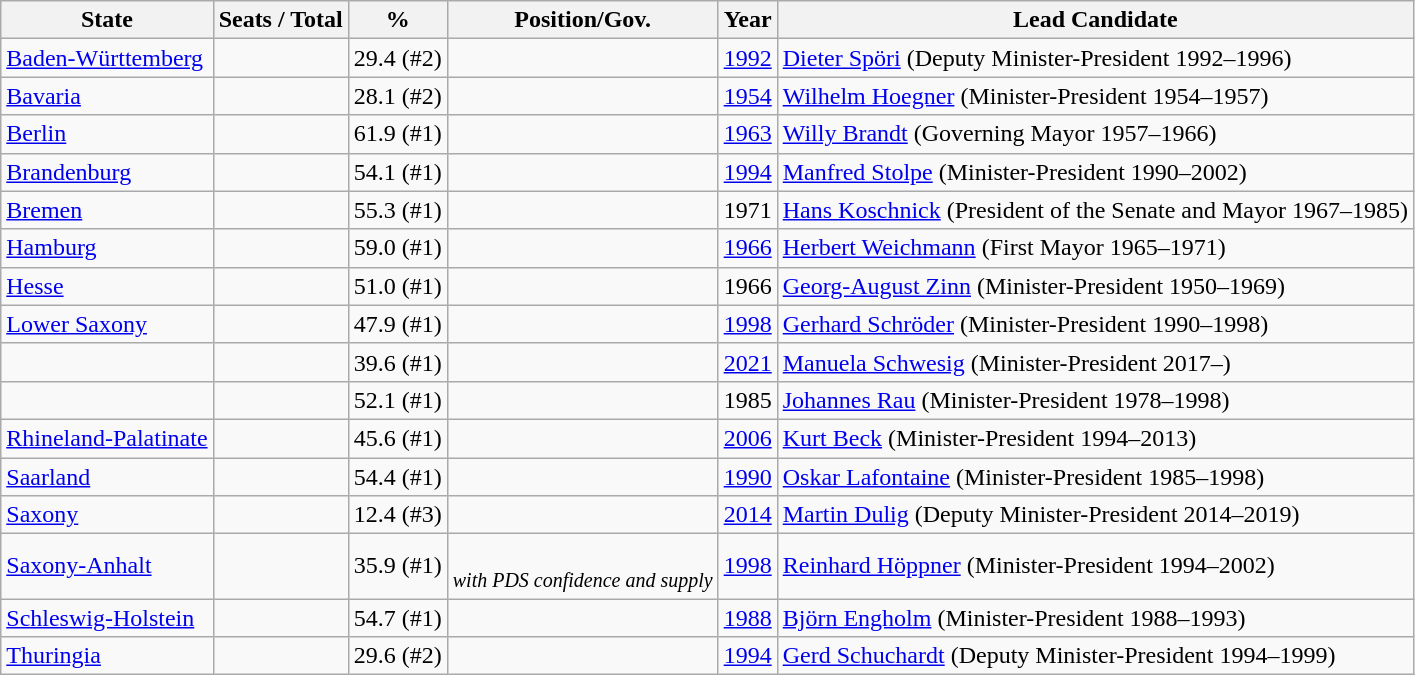<table class="wikitable sortable">
<tr>
<th>State</th>
<th>Seats / Total</th>
<th>%</th>
<th>Position/Gov.</th>
<th>Year</th>
<th>Lead Candidate</th>
</tr>
<tr>
<td><a href='#'>Baden-Württemberg</a></td>
<td style="text-align:center;"></td>
<td>29.4 (#2)</td>
<td></td>
<td style="text-align:center;"><a href='#'>1992</a></td>
<td><a href='#'>Dieter Spöri</a> (Deputy Minister-President 1992–1996)</td>
</tr>
<tr>
<td><a href='#'>Bavaria</a></td>
<td style="text-align:center;"></td>
<td>28.1 (#2)</td>
<td></td>
<td style="text-align:center;"><a href='#'>1954</a></td>
<td><a href='#'>Wilhelm Hoegner</a> (Minister-President 1954–1957)</td>
</tr>
<tr>
<td><a href='#'>Berlin</a></td>
<td style="text-align:center;"></td>
<td>61.9 (#1)</td>
<td></td>
<td style="text-align:center;"><a href='#'>1963</a></td>
<td><a href='#'>Willy Brandt</a> (Governing Mayor 1957–1966)</td>
</tr>
<tr>
<td><a href='#'>Brandenburg</a></td>
<td style="text-align:center;"></td>
<td>54.1 (#1)</td>
<td></td>
<td style="text-align:center;"><a href='#'>1994</a></td>
<td><a href='#'>Manfred Stolpe</a> (Minister-President 1990–2002)</td>
</tr>
<tr>
<td><a href='#'>Bremen</a></td>
<td style="text-align:center;"></td>
<td>55.3 (#1)</td>
<td></td>
<td style="text-align:center;">1971</td>
<td><a href='#'>Hans Koschnick</a> (President of the Senate and Mayor 1967–1985)</td>
</tr>
<tr>
<td><a href='#'>Hamburg</a></td>
<td style="text-align:center;"></td>
<td>59.0 (#1)</td>
<td></td>
<td style="text-align:center;"><a href='#'>1966</a></td>
<td><a href='#'>Herbert Weichmann</a> (First Mayor 1965–1971)</td>
</tr>
<tr>
<td><a href='#'>Hesse</a></td>
<td style="text-align:center;"></td>
<td>51.0 (#1)</td>
<td></td>
<td style="text-align:center;">1966</td>
<td><a href='#'>Georg-August Zinn</a> (Minister-President 1950–1969)</td>
</tr>
<tr>
<td><a href='#'>Lower Saxony</a></td>
<td style="text-align:center;"></td>
<td>47.9 (#1)</td>
<td></td>
<td style="text-align:center;"><a href='#'>1998</a></td>
<td><a href='#'>Gerhard Schröder</a> (Minister-President 1990–1998)</td>
</tr>
<tr>
<td><a href='#'></a></td>
<td style="text-align:center;"></td>
<td>39.6 (#1)</td>
<td></td>
<td style="text-align:center;"><a href='#'>2021</a></td>
<td><a href='#'>Manuela Schwesig</a> (Minister-President 2017–)</td>
</tr>
<tr>
<td><a href='#'></a></td>
<td style="text-align:center;"></td>
<td>52.1 (#1)</td>
<td></td>
<td style="text-align:center;">1985</td>
<td><a href='#'>Johannes Rau</a> (Minister-President 1978–1998)</td>
</tr>
<tr>
<td><a href='#'>Rhineland-Palatinate</a></td>
<td style="text-align:center;"></td>
<td>45.6 (#1)</td>
<td></td>
<td style="text-align:center;"><a href='#'>2006</a></td>
<td><a href='#'>Kurt Beck</a> (Minister-President 1994–2013)</td>
</tr>
<tr>
<td><a href='#'>Saarland</a></td>
<td style="text-align:center;"></td>
<td>54.4 (#1)</td>
<td></td>
<td style="text-align:center;"><a href='#'>1990</a></td>
<td><a href='#'>Oskar Lafontaine</a> (Minister-President 1985–1998)</td>
</tr>
<tr>
<td><a href='#'>Saxony</a></td>
<td style="text-align:center;"></td>
<td>12.4 (#3)</td>
<td></td>
<td style="text-align:center;"><a href='#'>2014</a></td>
<td><a href='#'>Martin Dulig</a> (Deputy Minister-President 2014–2019)</td>
</tr>
<tr>
<td><a href='#'>Saxony-Anhalt</a></td>
<td style="text-align:center;"></td>
<td>35.9 (#1)</td>
<td><br><small><em>with PDS confidence and supply</em></small></td>
<td style="text-align:center;"><a href='#'>1998</a></td>
<td><a href='#'>Reinhard Höppner</a> (Minister-President 1994–2002)</td>
</tr>
<tr>
<td><a href='#'>Schleswig-Holstein</a></td>
<td style="text-align:center;"></td>
<td>54.7 (#1)</td>
<td></td>
<td style="text-align:center;"><a href='#'>1988</a></td>
<td><a href='#'>Björn Engholm</a> (Minister-President 1988–1993)</td>
</tr>
<tr>
<td><a href='#'>Thuringia</a></td>
<td style="text-align:center;"></td>
<td>29.6 (#2)</td>
<td></td>
<td style="text-align:center;"><a href='#'>1994</a></td>
<td><a href='#'>Gerd Schuchardt</a> (Deputy Minister-President 1994–1999)</td>
</tr>
</table>
